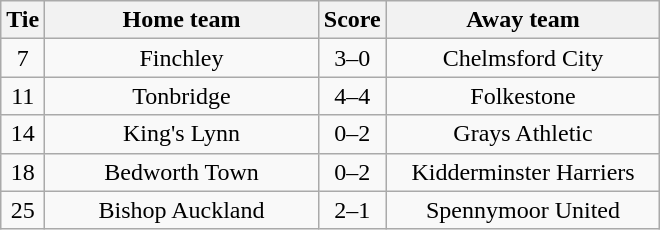<table class="wikitable" style="text-align:center;">
<tr>
<th width=20>Tie</th>
<th width=175>Home team</th>
<th width=20>Score</th>
<th width=175>Away team</th>
</tr>
<tr>
<td>7</td>
<td>Finchley</td>
<td>3–0</td>
<td>Chelmsford City</td>
</tr>
<tr>
<td>11</td>
<td>Tonbridge</td>
<td>4–4</td>
<td>Folkestone</td>
</tr>
<tr>
<td>14</td>
<td>King's Lynn</td>
<td>0–2</td>
<td>Grays Athletic</td>
</tr>
<tr>
<td>18</td>
<td>Bedworth Town</td>
<td>0–2</td>
<td>Kidderminster Harriers</td>
</tr>
<tr>
<td>25</td>
<td>Bishop Auckland</td>
<td>2–1</td>
<td>Spennymoor United</td>
</tr>
</table>
